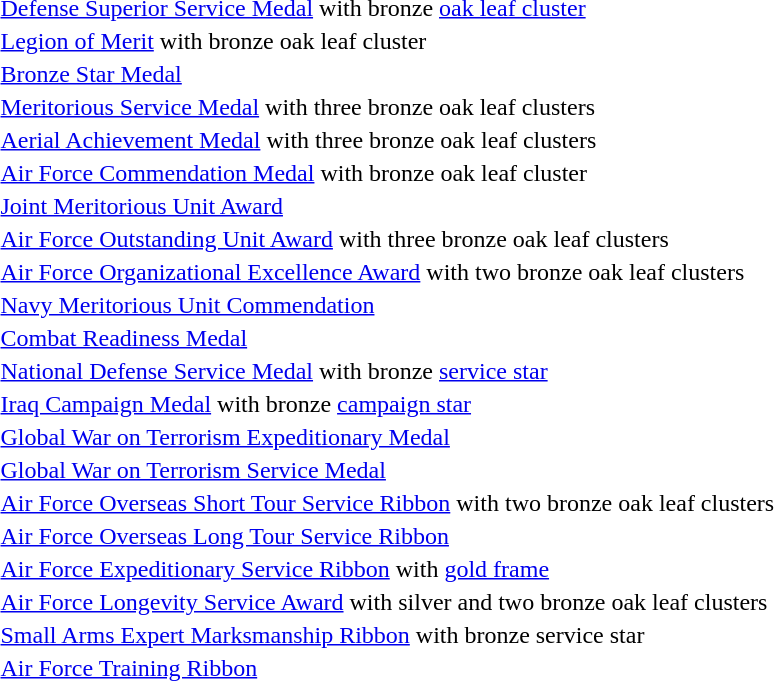<table>
<tr>
<td></td>
<td><a href='#'>Defense Superior Service Medal</a> with bronze <a href='#'>oak leaf cluster</a></td>
</tr>
<tr>
<td></td>
<td><a href='#'>Legion of Merit</a> with bronze oak leaf cluster</td>
</tr>
<tr>
<td></td>
<td><a href='#'>Bronze Star Medal</a></td>
</tr>
<tr>
<td></td>
<td><a href='#'>Meritorious Service Medal</a> with three bronze oak leaf clusters</td>
</tr>
<tr>
<td></td>
<td><a href='#'>Aerial Achievement Medal</a> with three bronze oak leaf clusters</td>
</tr>
<tr>
<td></td>
<td><a href='#'>Air Force Commendation Medal</a> with bronze oak leaf cluster</td>
</tr>
<tr>
<td></td>
<td><a href='#'>Joint Meritorious Unit Award</a></td>
</tr>
<tr>
<td></td>
<td><a href='#'>Air Force Outstanding Unit Award</a> with three bronze oak leaf clusters</td>
</tr>
<tr>
<td></td>
<td><a href='#'>Air Force Organizational Excellence Award</a> with two bronze oak leaf clusters</td>
</tr>
<tr>
<td></td>
<td><a href='#'>Navy Meritorious Unit Commendation</a></td>
</tr>
<tr>
<td></td>
<td><a href='#'>Combat Readiness Medal</a></td>
</tr>
<tr>
<td></td>
<td><a href='#'>National Defense Service Medal</a> with bronze <a href='#'>service star</a></td>
</tr>
<tr>
<td></td>
<td><a href='#'>Iraq Campaign Medal</a> with bronze <a href='#'>campaign star</a></td>
</tr>
<tr>
<td></td>
<td><a href='#'>Global War on Terrorism Expeditionary Medal</a></td>
</tr>
<tr>
<td></td>
<td><a href='#'>Global War on Terrorism Service Medal</a></td>
</tr>
<tr>
<td></td>
<td><a href='#'>Air Force Overseas Short Tour Service Ribbon</a> with two bronze oak leaf clusters</td>
</tr>
<tr>
<td></td>
<td><a href='#'>Air Force Overseas Long Tour Service Ribbon</a></td>
</tr>
<tr>
<td></td>
<td><a href='#'>Air Force Expeditionary Service Ribbon</a> with <a href='#'>gold frame</a></td>
</tr>
<tr>
<td></td>
<td><a href='#'>Air Force Longevity Service Award</a> with silver and two bronze oak leaf clusters</td>
</tr>
<tr>
<td></td>
<td><a href='#'>Small Arms Expert Marksmanship Ribbon</a> with bronze service star</td>
</tr>
<tr>
<td></td>
<td><a href='#'>Air Force Training Ribbon</a></td>
</tr>
<tr>
</tr>
</table>
